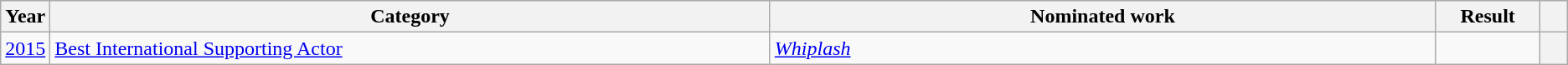<table class=wikitable>
<tr>
<th scope="col" style="width:1em;">Year</th>
<th scope="col" style="width:39em;">Category</th>
<th scope="col" style="width:36em;">Nominated work</th>
<th scope="col" style="width:5em;">Result</th>
<th scope="col" style="width:1em;"></th>
</tr>
<tr>
<td><a href='#'>2015</a></td>
<td><a href='#'>Best International Supporting Actor</a></td>
<td><em><a href='#'>Whiplash</a></em></td>
<td></td>
<th align=center></th>
</tr>
</table>
